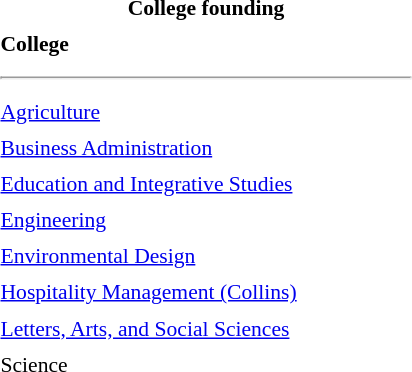<table class="toccolours" style="float:right; margin-left:1em; font-size:90%; line-height:1.4em; width:280px">
<tr>
<th colspan="2" style="text-align: center;"><strong>College founding</strong></th>
</tr>
<tr>
<td><strong>College</strong></td>
<td></td>
</tr>
<tr>
<td colspan="2"><hr></td>
</tr>
<tr>
<td><a href='#'>Agriculture</a></td>
<td></td>
</tr>
<tr>
<td><a href='#'>Business Administration</a></td>
<td></td>
</tr>
<tr>
<td><a href='#'>Education and Integrative Studies</a></td>
<td></td>
</tr>
<tr>
<td><a href='#'>Engineering</a></td>
<td></td>
</tr>
<tr>
<td><a href='#'>Environmental Design</a></td>
<td></td>
</tr>
<tr>
<td><a href='#'>Hospitality Management (Collins)</a></td>
<td></td>
</tr>
<tr>
<td><a href='#'>Letters, Arts, and Social Sciences</a></td>
<td></td>
</tr>
<tr>
<td>Science</td>
<td></td>
</tr>
</table>
